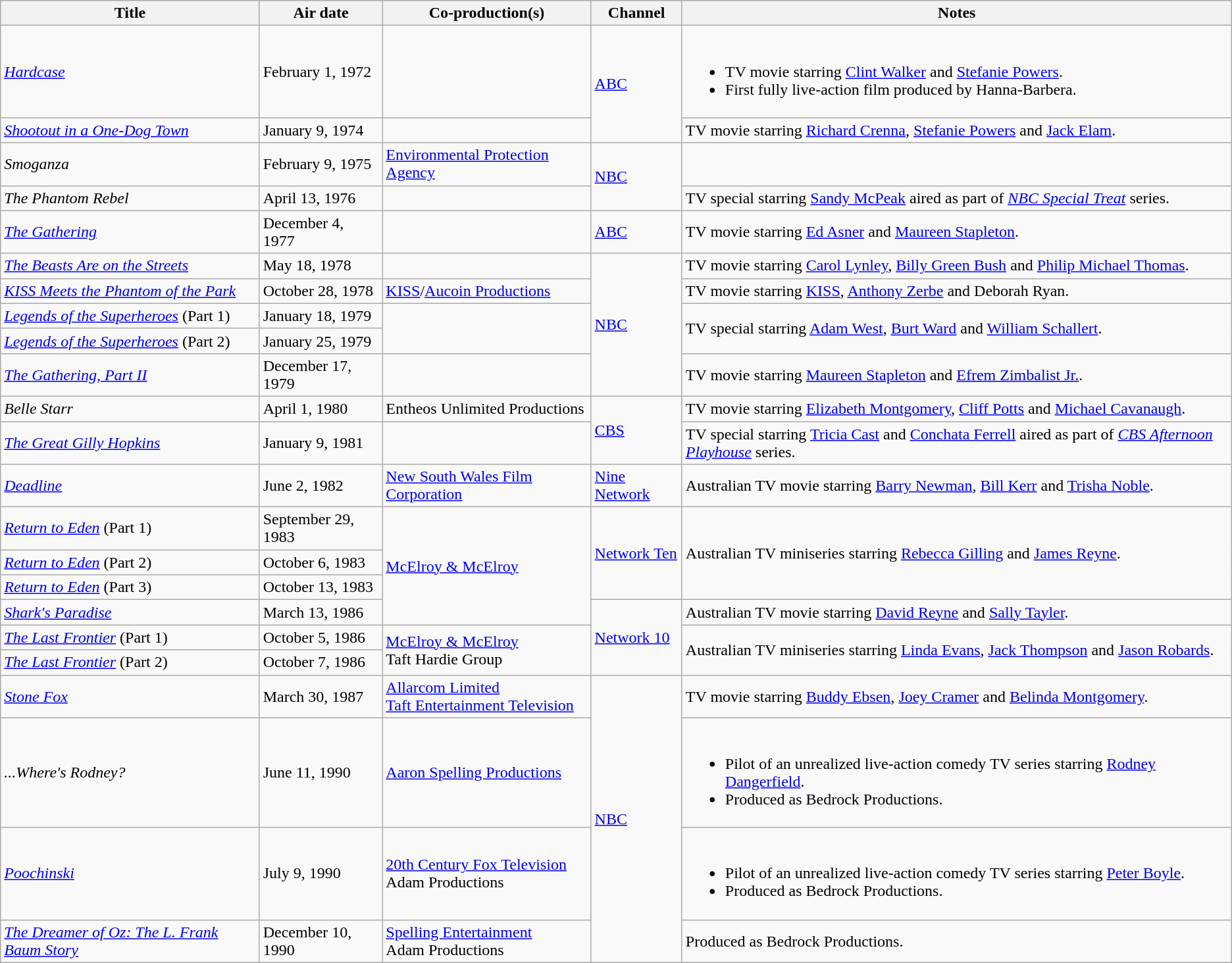<table class="wikitable sortable">
<tr>
<th><strong>Title</strong></th>
<th><strong>Air date</strong></th>
<th><strong>Co-production(s)</strong></th>
<th><strong>Channel</strong></th>
<th><strong>Notes</strong></th>
</tr>
<tr>
<td><em><a href='#'>Hardcase</a></em></td>
<td>February 1, 1972</td>
<td></td>
<td rowspan="2"><a href='#'>ABC</a></td>
<td><br><ul><li>TV movie starring <a href='#'>Clint Walker</a> and <a href='#'>Stefanie Powers</a>.</li><li>First fully live-action film produced by Hanna-Barbera.</li></ul></td>
</tr>
<tr>
<td><em><a href='#'>Shootout in a One-Dog Town</a></em></td>
<td>January 9, 1974</td>
<td></td>
<td>TV movie starring <a href='#'>Richard Crenna</a>, <a href='#'>Stefanie Powers</a> and <a href='#'>Jack Elam</a>.</td>
</tr>
<tr>
<td><em>Smoganza</em></td>
<td>February 9, 1975</td>
<td><a href='#'>Environmental Protection Agency</a></td>
<td rowspan="2"><a href='#'>NBC</a></td>
</tr>
<tr>
<td><em>The Phantom Rebel</em></td>
<td>April 13, 1976</td>
<td></td>
<td>TV special starring <a href='#'>Sandy McPeak</a> aired as part of <em><a href='#'>NBC Special Treat</a></em> series.</td>
</tr>
<tr>
<td><em><a href='#'>The Gathering</a></em></td>
<td>December 4, 1977</td>
<td></td>
<td><a href='#'>ABC</a></td>
<td>TV movie starring <a href='#'>Ed Asner</a> and <a href='#'>Maureen Stapleton</a>.</td>
</tr>
<tr>
<td><em><a href='#'>The Beasts Are on the Streets</a></em></td>
<td>May 18, 1978</td>
<td></td>
<td rowspan="5"><a href='#'>NBC</a></td>
<td>TV movie starring <a href='#'>Carol Lynley</a>, <a href='#'>Billy Green Bush</a> and <a href='#'>Philip Michael Thomas</a>.</td>
</tr>
<tr>
<td><em><a href='#'>KISS Meets the Phantom of the Park</a></em></td>
<td>October 28, 1978</td>
<td><a href='#'>KISS</a>/<a href='#'>Aucoin Productions</a></td>
<td>TV movie starring <a href='#'>KISS</a>, <a href='#'>Anthony Zerbe</a> and Deborah Ryan.</td>
</tr>
<tr>
<td><em><a href='#'>Legends of the Superheroes</a></em> (Part 1)</td>
<td>January 18, 1979</td>
<td rowspan="2"></td>
<td rowspan="2">TV special starring <a href='#'>Adam West</a>, <a href='#'>Burt Ward</a> and <a href='#'>William Schallert</a>.</td>
</tr>
<tr>
<td><em><a href='#'>Legends of the Superheroes</a></em> (Part 2)</td>
<td>January 25, 1979</td>
</tr>
<tr>
<td><em><a href='#'>The Gathering, Part II</a></em></td>
<td>December 17, 1979</td>
<td></td>
<td>TV movie starring <a href='#'>Maureen Stapleton</a> and <a href='#'>Efrem Zimbalist Jr.</a>.</td>
</tr>
<tr>
<td><em>Belle Starr</em></td>
<td>April 1, 1980</td>
<td>Entheos Unlimited Productions</td>
<td rowspan="2"><a href='#'>CBS</a></td>
<td>TV movie starring <a href='#'>Elizabeth Montgomery</a>, <a href='#'>Cliff Potts</a> and <a href='#'>Michael Cavanaugh</a>.</td>
</tr>
<tr>
<td><em><a href='#'>The Great Gilly Hopkins</a></em></td>
<td>January 9, 1981</td>
<td></td>
<td>TV special starring <a href='#'>Tricia Cast</a> and <a href='#'>Conchata Ferrell</a> aired as part of <em><a href='#'>CBS Afternoon Playhouse</a></em> series.</td>
</tr>
<tr>
<td><em><a href='#'>Deadline</a></em></td>
<td>June 2, 1982</td>
<td><a href='#'>New South Wales Film Corporation</a></td>
<td><a href='#'>Nine Network</a></td>
<td>Australian TV movie starring <a href='#'>Barry Newman</a>, <a href='#'>Bill Kerr</a> and <a href='#'>Trisha Noble</a>.</td>
</tr>
<tr>
<td><em><a href='#'>Return to Eden</a></em> (Part 1)</td>
<td>September 29, 1983</td>
<td rowspan="4"><a href='#'>McElroy & McElroy</a></td>
<td rowspan="3"><a href='#'>Network Ten</a></td>
<td rowspan="3">Australian TV miniseries starring <a href='#'>Rebecca Gilling</a> and <a href='#'>James Reyne</a>.</td>
</tr>
<tr>
<td><em><a href='#'>Return to Eden</a></em> (Part 2)</td>
<td>October 6, 1983</td>
</tr>
<tr>
<td><em><a href='#'>Return to Eden</a></em> (Part 3)</td>
<td>October 13, 1983</td>
</tr>
<tr>
<td><em><a href='#'>Shark's Paradise</a></em></td>
<td>March 13, 1986</td>
<td rowspan="3"><a href='#'>Network 10</a></td>
<td>Australian TV movie starring <a href='#'>David Reyne</a> and <a href='#'>Sally Tayler</a>.</td>
</tr>
<tr>
<td><em><a href='#'>The Last Frontier</a></em> (Part 1)</td>
<td>October 5, 1986</td>
<td rowspan="2"><a href='#'>McElroy & McElroy</a><br>Taft Hardie Group</td>
<td rowspan="2">Australian TV miniseries starring <a href='#'>Linda Evans</a>, <a href='#'>Jack Thompson</a> and <a href='#'>Jason Robards</a>.</td>
</tr>
<tr>
<td><em><a href='#'>The Last Frontier</a></em> (Part 2)</td>
<td>October 7, 1986</td>
</tr>
<tr>
<td><em><a href='#'>Stone Fox</a></em></td>
<td>March 30, 1987</td>
<td><a href='#'>Allarcom Limited</a><br><a href='#'>Taft Entertainment Television</a></td>
<td rowspan="4"><a href='#'>NBC</a></td>
<td>TV movie starring <a href='#'>Buddy Ebsen</a>, <a href='#'>Joey Cramer</a> and <a href='#'>Belinda Montgomery</a>.</td>
</tr>
<tr>
<td><em>...Where's Rodney?</em></td>
<td>June 11, 1990</td>
<td><a href='#'>Aaron Spelling Productions</a></td>
<td><br><ul><li>Pilot of an unrealized live-action comedy TV series starring <a href='#'>Rodney Dangerfield</a>.</li><li>Produced as Bedrock Productions.</li></ul></td>
</tr>
<tr>
<td><em><a href='#'>Poochinski</a></em></td>
<td>July 9, 1990</td>
<td><a href='#'>20th Century Fox Television</a><br>Adam Productions</td>
<td><br><ul><li>Pilot of an unrealized live-action comedy TV series starring <a href='#'>Peter Boyle</a>.</li><li>Produced as Bedrock Productions.</li></ul></td>
</tr>
<tr>
<td><em><a href='#'>The Dreamer of Oz: The L. Frank Baum Story</a></em></td>
<td>December 10, 1990</td>
<td><a href='#'>Spelling Entertainment</a><br>Adam Productions</td>
<td>Produced as Bedrock Productions.</td>
</tr>
</table>
